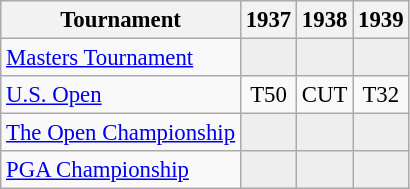<table class="wikitable" style="font-size:95%;text-align:center;">
<tr>
<th>Tournament</th>
<th>1937</th>
<th>1938</th>
<th>1939</th>
</tr>
<tr>
<td align=left><a href='#'>Masters Tournament</a></td>
<td style="background:#eeeeee;"></td>
<td style="background:#eeeeee;"></td>
<td style="background:#eeeeee;"></td>
</tr>
<tr>
<td align=left><a href='#'>U.S. Open</a></td>
<td>T50</td>
<td>CUT</td>
<td>T32</td>
</tr>
<tr>
<td align=left><a href='#'>The Open Championship</a></td>
<td style="background:#eeeeee;"></td>
<td style="background:#eeeeee;"></td>
<td style="background:#eeeeee;"></td>
</tr>
<tr>
<td align=left><a href='#'>PGA Championship</a></td>
<td style="background:#eeeeee;"></td>
<td style="background:#eeeeee;"></td>
<td style="background:#eeeeee;"></td>
</tr>
</table>
